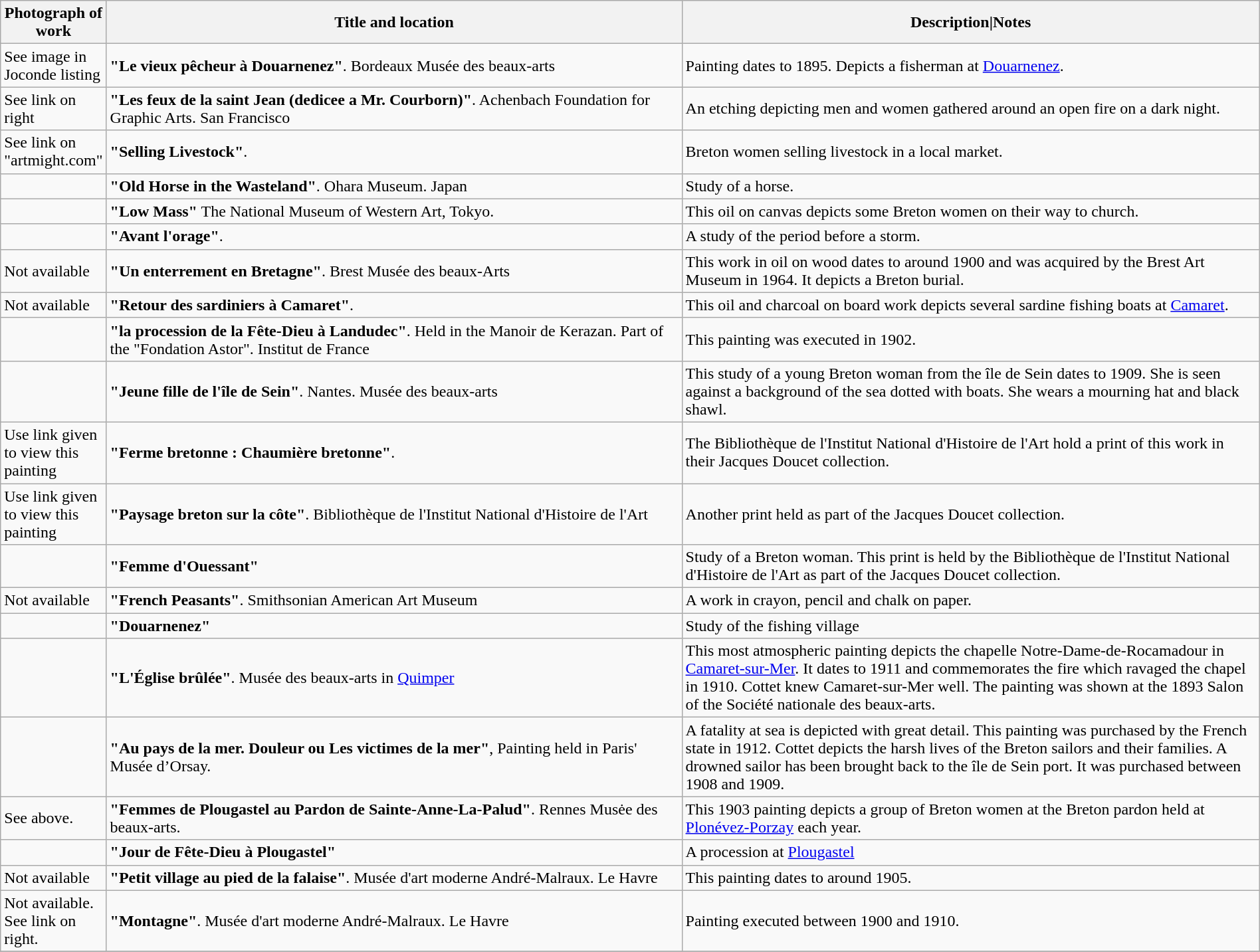<table class="wikitable sortable" style="width:100%; margin-top:0.5em;">
<tr>
<th scope="col">Photograph of work</th>
<th scope="col" width=50%>Title and location</th>
<th scope="col" width="50%">Description|Notes</th>
</tr>
<tr>
<td>See image in Joconde listing</td>
<td><strong>"Le vieux pêcheur à Douarnenez"</strong>.  Bordeaux Musée des beaux-arts</td>
<td>Painting dates to 1895. Depicts a fisherman at <a href='#'>Douarnenez</a>.</td>
</tr>
<tr>
<td>See link on right</td>
<td><strong>"Les feux de la saint Jean (dedicee a Mr. Courborn)"</strong>. Achenbach Foundation for Graphic Arts. San Francisco</td>
<td>An etching depicting men and women gathered around an open fire on a dark night.</td>
</tr>
<tr>
<td>See link on "artmight.com"</td>
<td><strong>"Selling Livestock"</strong>.</td>
<td>Breton women selling livestock in a local market.</td>
</tr>
<tr>
<td></td>
<td><strong>"Old Horse in the Wasteland"</strong>. Ohara Museum. Japan</td>
<td>Study of a horse.</td>
</tr>
<tr>
<td></td>
<td><strong>"Low Mass"</strong> The National Museum of Western Art, Tokyo.</td>
<td>This oil on canvas depicts some Breton women on their way to church.</td>
</tr>
<tr>
<td></td>
<td><strong>"Avant l'orage"</strong>.</td>
<td>A study of the period before a storm.</td>
</tr>
<tr>
<td>Not available</td>
<td><strong>"Un enterrement en Bretagne"</strong>. Brest Musée des beaux-Arts</td>
<td>This work in oil on wood dates to around 1900 and was acquired by the Brest Art Museum in 1964. It depicts a Breton burial.<br></td>
</tr>
<tr>
<td>Not available</td>
<td><strong>"Retour des sardiniers à Camaret"</strong>.</td>
<td>This oil and charcoal on board work depicts several sardine fishing boats at <a href='#'>Camaret</a>.</td>
</tr>
<tr>
<td></td>
<td><strong>"la procession de la Fête-Dieu à Landudec"</strong>. Held in the Manoir de Kerazan. Part of the "Fondation Astor". Institut de France</td>
<td>This painting was executed in 1902.<br></td>
</tr>
<tr>
<td></td>
<td><strong>"Jeune fille de l'île de Sein"</strong>. Nantes. Musée des beaux-arts</td>
<td>This study of a young Breton woman from the île de Sein dates to 1909. She is seen against a background of the sea dotted with boats. She wears a mourning hat and black shawl.</td>
</tr>
<tr>
<td>Use link given to view this painting</td>
<td><strong>"Ferme bretonne : Chaumière bretonne"</strong>.</td>
<td>The Bibliothèque de l'Institut National d'Histoire de l'Art hold a print of this work in their Jacques Doucet collection.<br></td>
</tr>
<tr>
<td>Use link given to view this painting</td>
<td><strong>"Paysage breton sur la côte"</strong>. Bibliothèque de l'Institut National d'Histoire de l'Art</td>
<td>Another print held as part of the Jacques Doucet collection.<br></td>
</tr>
<tr>
<td></td>
<td><strong>"Femme d'Ouessant"</strong></td>
<td>Study of a Breton woman. This print is held by the Bibliothèque de l'Institut National d'Histoire de l'Art as part of the Jacques Doucet collection.</td>
</tr>
<tr>
<td>Not available</td>
<td><strong>"French Peasants"</strong>.  Smithsonian American Art Museum</td>
<td>A work in crayon, pencil and chalk on paper.</td>
</tr>
<tr>
<td></td>
<td><strong>"Douarnenez"</strong></td>
<td>Study of the fishing village</td>
</tr>
<tr>
<td></td>
<td><strong>"L'Église brûlée"</strong>.  Musée des beaux-arts in <a href='#'>Quimper</a></td>
<td>This most atmospheric painting depicts the chapelle Notre-Dame-de-Rocamadour in <a href='#'>Camaret-sur-Mer</a>. It dates to 1911 and commemorates the fire which ravaged the chapel in 1910. Cottet knew Camaret-sur-Mer well. The painting was shown at the 1893 Salon of the Société nationale des beaux-arts.</td>
</tr>
<tr>
<td></td>
<td><strong>"Au pays de la mer. Douleur ou Les victimes de la mer"</strong>, Painting held in Paris' Musée d’Orsay.</td>
<td>A fatality at sea is depicted with great detail.  This painting was purchased by the French state in 1912.  Cottet depicts the harsh lives of the Breton sailors and their families. A drowned sailor has been brought back to the île de Sein port. It was purchased between 1908 and 1909.</td>
</tr>
<tr>
<td>See above.</td>
<td><strong>"Femmes de Plougastel au Pardon de Sainte-Anne-La-Palud"</strong>. Rennes Musėe des beaux-arts.</td>
<td>This 1903 painting depicts a group of Breton women at the Breton pardon held at <a href='#'>Plonévez-Porzay</a> each year.</td>
</tr>
<tr>
<td></td>
<td><strong>"Jour de Fête-Dieu à Plougastel"</strong></td>
<td>A procession at <a href='#'>Plougastel</a></td>
</tr>
<tr>
<td>Not available</td>
<td><strong>"Petit village au pied de la falaise"</strong>. Musée d'art moderne André-Malraux. Le Havre</td>
<td>This painting dates to around 1905.</td>
</tr>
<tr>
<td>Not available. See link on right.</td>
<td><strong>"Montagne"</strong>.  Musée d'art moderne André-Malraux. Le Havre</td>
<td>Painting executed between 1900 and 1910.</td>
</tr>
<tr>
</tr>
</table>
